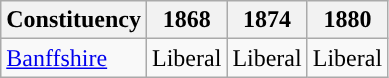<table class="wikitable">
<tr>
<th>Constituency</th>
<th>1868</th>
<th>1874</th>
<th>1880</th>
</tr>
<tr>
<td><a href='#'>Banffshire</a></td>
<td>Liberal</td>
<td>Liberal</td>
<td>Liberal</td>
</tr>
</table>
